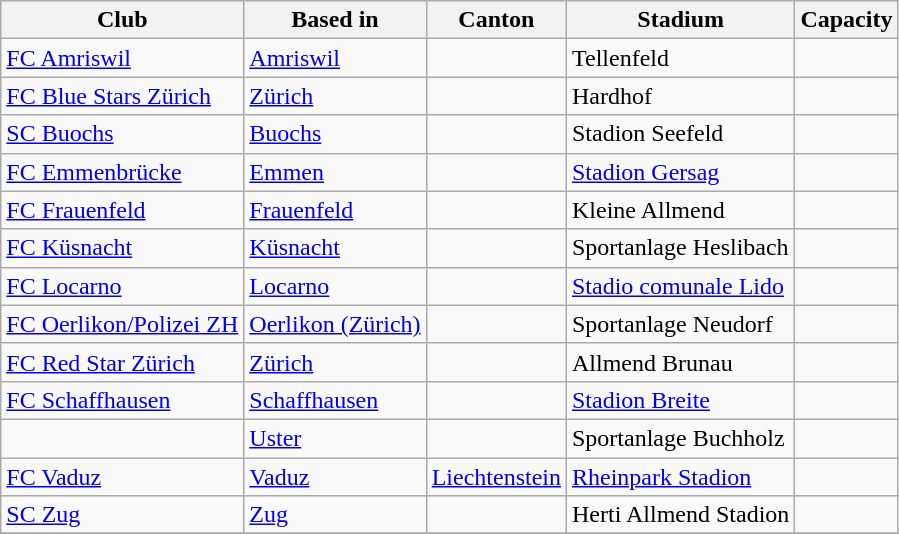<table class="wikitable">
<tr>
<th>Club</th>
<th>Based in</th>
<th>Canton</th>
<th>Stadium</th>
<th>Capacity</th>
</tr>
<tr>
<td><a href='#'>FC Amriswil</a></td>
<td><a href='#'>Amriswil</a></td>
<td></td>
<td>Tellenfeld</td>
<td></td>
</tr>
<tr>
<td><a href='#'>FC Blue Stars Zürich</a></td>
<td><a href='#'>Zürich</a></td>
<td></td>
<td>Hardhof</td>
<td></td>
</tr>
<tr>
<td><a href='#'>SC Buochs</a></td>
<td><a href='#'>Buochs</a></td>
<td></td>
<td>Stadion Seefeld</td>
<td></td>
</tr>
<tr>
<td><a href='#'>FC Emmenbrücke</a></td>
<td><a href='#'>Emmen</a></td>
<td></td>
<td><a href='#'>Stadion Gersag</a></td>
<td></td>
</tr>
<tr>
<td><a href='#'>FC Frauenfeld</a></td>
<td><a href='#'>Frauenfeld</a></td>
<td></td>
<td>Kleine Allmend</td>
<td></td>
</tr>
<tr>
<td><a href='#'>FC Küsnacht</a></td>
<td><a href='#'>Küsnacht</a></td>
<td></td>
<td>Sportanlage Heslibach</td>
<td></td>
</tr>
<tr>
<td><a href='#'>FC Locarno</a></td>
<td><a href='#'>Locarno</a></td>
<td></td>
<td><a href='#'>Stadio comunale Lido</a></td>
<td></td>
</tr>
<tr>
<td><a href='#'>FC Oerlikon/Polizei ZH</a></td>
<td><a href='#'>Oerlikon (Zürich)</a></td>
<td></td>
<td>Sportanlage Neudorf</td>
<td></td>
</tr>
<tr>
<td><a href='#'>FC Red Star Zürich</a></td>
<td><a href='#'>Zürich</a></td>
<td></td>
<td>Allmend Brunau</td>
<td></td>
</tr>
<tr>
<td><a href='#'>FC Schaffhausen</a></td>
<td><a href='#'>Schaffhausen</a></td>
<td></td>
<td><a href='#'>Stadion Breite</a></td>
<td></td>
</tr>
<tr>
<td></td>
<td><a href='#'>Uster</a></td>
<td></td>
<td>Sportanlage Buchholz</td>
<td></td>
</tr>
<tr>
<td><a href='#'>FC Vaduz</a></td>
<td><a href='#'>Vaduz</a></td>
<td> <a href='#'>Liechtenstein</a></td>
<td><a href='#'>Rheinpark Stadion</a></td>
<td></td>
</tr>
<tr>
<td><a href='#'>SC Zug</a></td>
<td><a href='#'>Zug</a></td>
<td></td>
<td>Herti Allmend Stadion</td>
<td></td>
</tr>
<tr>
</tr>
</table>
